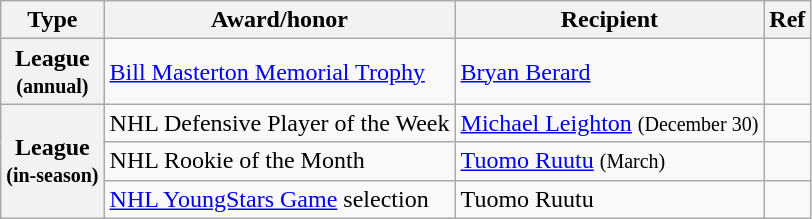<table class="wikitable">
<tr>
<th scope="col">Type</th>
<th scope="col">Award/honor</th>
<th scope="col">Recipient</th>
<th scope="col">Ref</th>
</tr>
<tr>
<th scope="row">League<br><small>(annual)</small></th>
<td><a href='#'>Bill Masterton Memorial Trophy</a></td>
<td><a href='#'>Bryan Berard</a></td>
<td></td>
</tr>
<tr>
<th scope="row" rowspan="3">League<br><small>(in-season)</small></th>
<td>NHL Defensive Player of the Week</td>
<td><a href='#'>Michael Leighton</a> <small>(December 30)</small></td>
<td></td>
</tr>
<tr>
<td>NHL Rookie of the Month</td>
<td><a href='#'>Tuomo Ruutu</a> <small>(March)</small></td>
<td></td>
</tr>
<tr>
<td><a href='#'>NHL YoungStars Game</a> selection</td>
<td>Tuomo Ruutu</td>
<td></td>
</tr>
</table>
